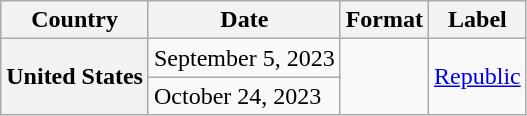<table class="wikitable plainrowheaders">
<tr>
<th scope="col">Country</th>
<th scope="col">Date</th>
<th scope="col">Format</th>
<th scope="col">Label</th>
</tr>
<tr>
<th rowspan="2" scope="row">United States</th>
<td>September 5, 2023</td>
<td rowspan="2"></td>
<td rowspan="2"><a href='#'>Republic</a></td>
</tr>
<tr>
<td>October 24, 2023</td>
</tr>
</table>
